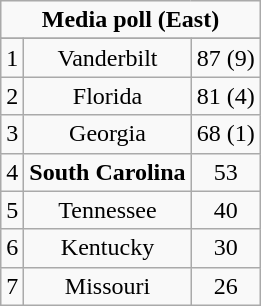<table class="wikitable">
<tr align="center">
<td align="center" Colspan="3"><strong>Media poll (East)</strong></td>
</tr>
<tr align="center">
</tr>
<tr align="center">
<td>1</td>
<td>Vanderbilt</td>
<td>87 (9)</td>
</tr>
<tr align="center">
<td>2</td>
<td>Florida</td>
<td>81 (4)</td>
</tr>
<tr align="center">
<td>3</td>
<td>Georgia</td>
<td>68 (1)</td>
</tr>
<tr align="center">
<td>4</td>
<td><strong>South Carolina</strong></td>
<td>53</td>
</tr>
<tr align="center">
<td>5</td>
<td>Tennessee</td>
<td>40</td>
</tr>
<tr align="center">
<td>6</td>
<td>Kentucky</td>
<td>30</td>
</tr>
<tr align="center">
<td>7</td>
<td>Missouri</td>
<td>26</td>
</tr>
</table>
